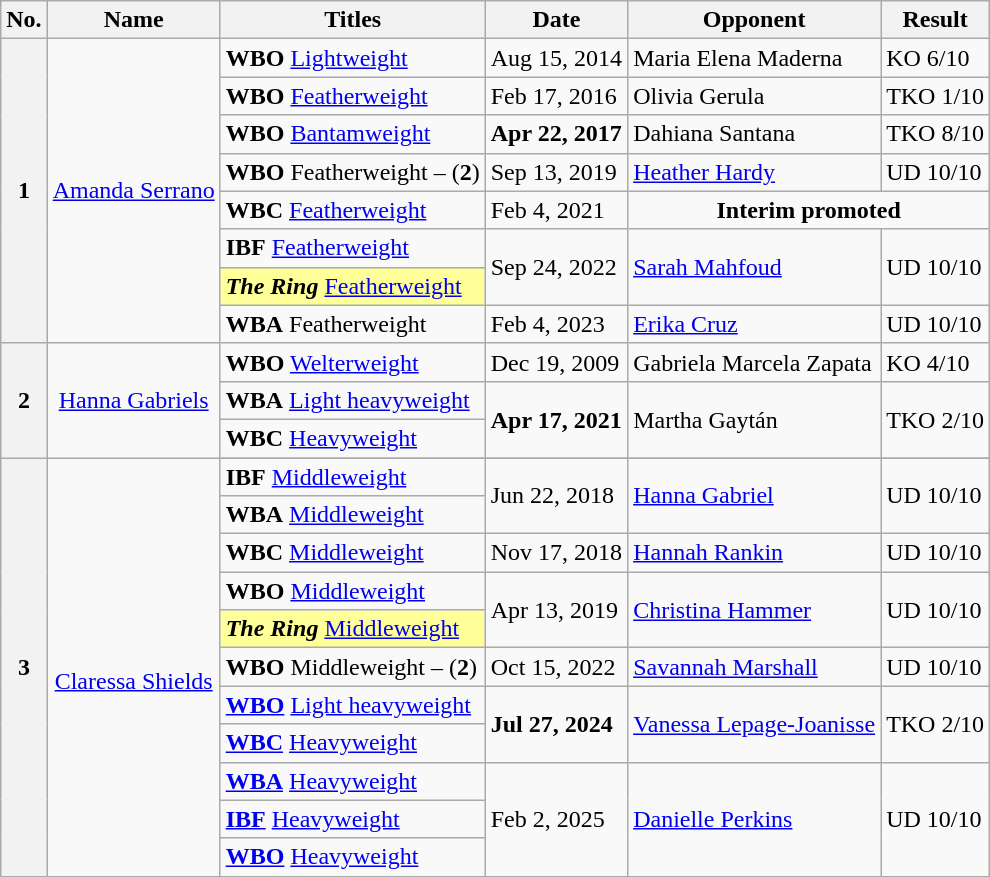<table class="wikitable">
<tr>
<th scope="col">No.</th>
<th scope="col">Name</th>
<th scope="col">Titles</th>
<th scope="col">Date</th>
<th scope="col">Opponent</th>
<th scope="col">Result</th>
</tr>
<tr>
<th scope="row" rowspan=8>1</th>
<td scope="row" rowspan=8 style="text-align:center;"><a href='#'>Amanda Serrano</a></td>
<td><strong>WBO</strong> <a href='#'>Lightweight</a></td>
<td>Aug 15, 2014</td>
<td>Maria Elena Maderna</td>
<td>KO 6/10</td>
</tr>
<tr>
<td><strong>WBO</strong> <a href='#'>Featherweight</a></td>
<td>Feb 17, 2016</td>
<td>Olivia Gerula</td>
<td>TKO 1/10</td>
</tr>
<tr>
<td><strong>WBO</strong> <a href='#'>Bantamweight</a></td>
<td><strong>Apr 22, 2017</strong></td>
<td>Dahiana Santana</td>
<td>TKO 8/10</td>
</tr>
<tr>
<td><strong>WBO</strong> Featherweight  – (<strong>2</strong>)</td>
<td>Sep 13, 2019</td>
<td><a href='#'>Heather Hardy</a></td>
<td>UD 10/10</td>
</tr>
<tr>
<td><strong>WBC</strong> <a href='#'>Featherweight</a></td>
<td>Feb 4, 2021</td>
<td colspan=2 align=center><strong>Interim promoted</strong></td>
</tr>
<tr>
<td><strong>IBF</strong> <a href='#'>Featherweight</a></td>
<td rowspan=2>Sep 24, 2022</td>
<td rowspan=2><a href='#'>Sarah Mahfoud</a></td>
<td rowspan=2>UD 10/10</td>
</tr>
<tr>
<td bgcolor="#FFFF99"><strong><em>The Ring</em></strong> <a href='#'>Featherweight</a></td>
</tr>
<tr>
<td><strong>WBA</strong> Featherweight</td>
<td>Feb 4, 2023</td>
<td><a href='#'>Erika Cruz</a></td>
<td>UD 10/10</td>
</tr>
<tr>
<th scope="row" rowspan="3">2</th>
<td scope="row" rowspan="3" style="text-align:center;"><a href='#'>Hanna Gabriels</a></td>
<td><strong>WBO</strong> <a href='#'>Welterweight</a></td>
<td>Dec 19, 2009</td>
<td>Gabriela Marcela Zapata</td>
<td>KO 4/10</td>
</tr>
<tr>
<td><strong>WBA</strong> <a href='#'>Light heavyweight</a></td>
<td rowspan=2><strong>Apr 17, 2021</strong></td>
<td rowspan=2>Martha Gaytán</td>
<td rowspan=2>TKO 2/10</td>
</tr>
<tr>
<td><strong>WBC</strong> <a href='#'>Heavyweight</a></td>
</tr>
<tr>
<th scope="row" rowspan="12">3</th>
<td scope="row" rowspan="12" style="text-align:center;"><br> <a href='#'>Claressa Shields</a></td>
</tr>
<tr>
<td><strong>IBF</strong> <a href='#'>Middleweight</a></td>
<td rowspan=2>Jun 22, 2018</td>
<td rowspan=2><a href='#'>Hanna Gabriel</a></td>
<td rowspan=2>UD 10/10</td>
</tr>
<tr>
<td><strong>WBA</strong> <a href='#'>Middleweight</a></td>
</tr>
<tr>
<td><strong>WBC</strong> <a href='#'>Middleweight</a></td>
<td>Nov 17, 2018</td>
<td><a href='#'>Hannah Rankin</a></td>
<td>UD 10/10</td>
</tr>
<tr>
<td><strong>WBO</strong> <a href='#'>Middleweight</a></td>
<td rowspan=2>Apr 13, 2019</td>
<td rowspan=2><a href='#'>Christina Hammer</a></td>
<td rowspan=2>UD 10/10</td>
</tr>
<tr>
<td style="background:#ff9;"><strong><em>The Ring</em></strong> <a href='#'>Middleweight</a></td>
</tr>
<tr>
<td><strong>WBO</strong> Middleweight – (<strong>2</strong>)</td>
<td>Oct 15, 2022</td>
<td><a href='#'>Savannah Marshall</a></td>
<td>UD 10/10</td>
</tr>
<tr>
<td><strong><a href='#'>WBO</a></strong> <a href='#'>Light heavyweight</a></td>
<td rowspan=2><strong>Jul 27, 2024</strong></td>
<td rowspan=2><a href='#'>Vanessa Lepage-Joanisse</a></td>
<td rowspan=2>TKO 2/10</td>
</tr>
<tr>
<td><strong><a href='#'>WBC</a></strong> <a href='#'>Heavyweight</a></td>
</tr>
<tr>
<td><strong><a href='#'>WBA</a></strong> <a href='#'>Heavyweight</a></td>
<td rowspan=3>Feb 2, 2025</td>
<td rowspan=3><a href='#'>Danielle Perkins</a></td>
<td rowspan=3>UD 10/10</td>
</tr>
<tr>
<td><strong><a href='#'>IBF</a></strong> <a href='#'>Heavyweight</a></td>
</tr>
<tr>
<td><strong><a href='#'>WBO</a></strong> <a href='#'>Heavyweight</a></td>
</tr>
<tr>
</tr>
</table>
